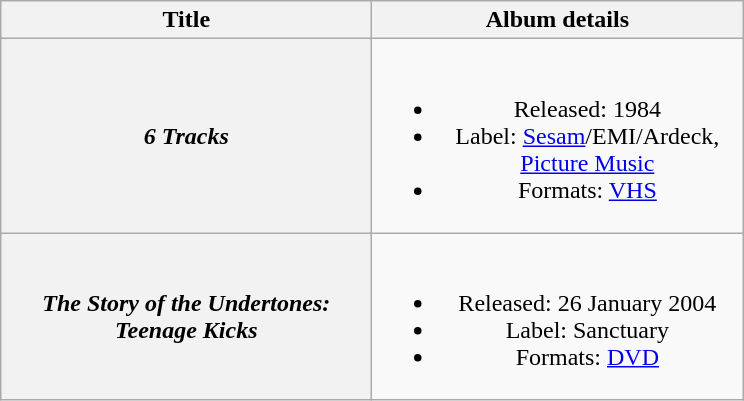<table class="wikitable plainrowheaders" style="text-align:center;">
<tr>
<th scope="col" style="width:15em;">Title</th>
<th scope="col" style="width:15em;">Album details</th>
</tr>
<tr>
<th scope="row"><em>6 Tracks</em></th>
<td><br><ul><li>Released: 1984</li><li>Label: <a href='#'>Sesam</a>/EMI/Ardeck, <a href='#'>Picture Music</a></li><li>Formats: <a href='#'>VHS</a></li></ul></td>
</tr>
<tr>
<th scope="row"><em>The Story of the Undertones: Teenage Kicks</em></th>
<td><br><ul><li>Released: 26 January 2004</li><li>Label: Sanctuary</li><li>Formats: <a href='#'>DVD</a></li></ul></td>
</tr>
</table>
